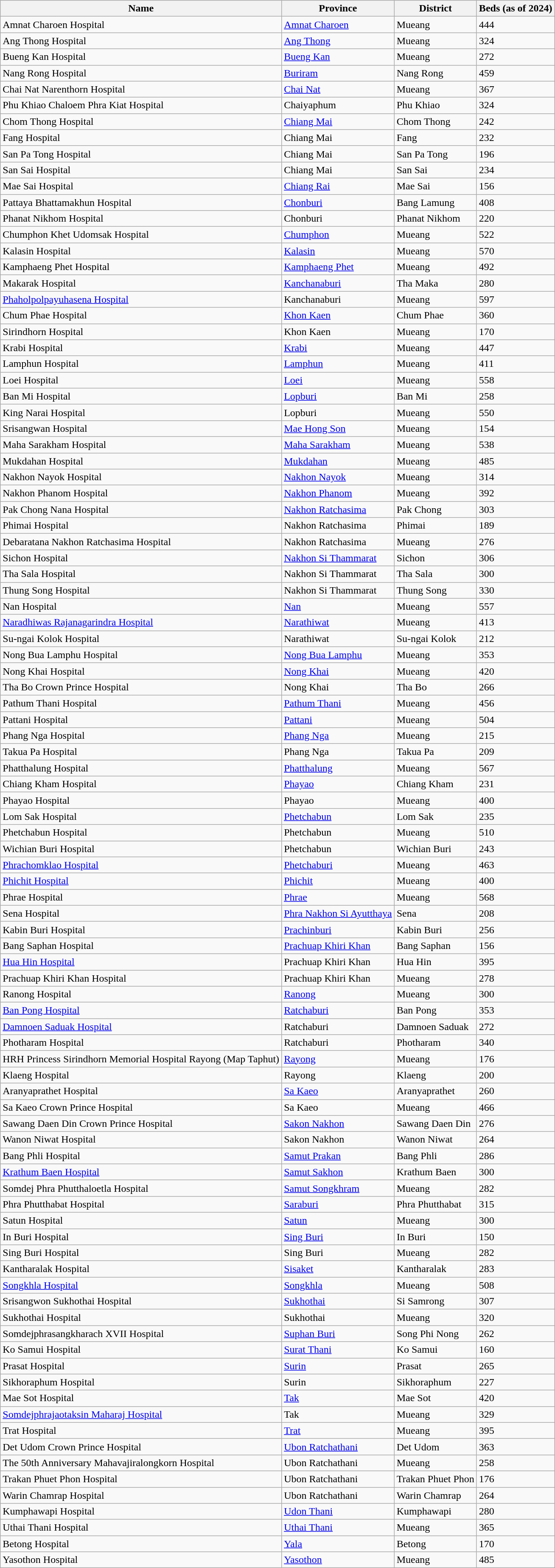<table class="wikitable sortable">
<tr>
<th>Name</th>
<th>Province</th>
<th>District</th>
<th>Beds (as of 2024)</th>
</tr>
<tr>
<td>Amnat Charoen Hospital</td>
<td><a href='#'>Amnat Charoen</a></td>
<td>Mueang</td>
<td>444</td>
</tr>
<tr>
<td>Ang Thong Hospital</td>
<td><a href='#'>Ang Thong</a></td>
<td>Mueang</td>
<td>324</td>
</tr>
<tr>
<td>Bueng Kan Hospital</td>
<td><a href='#'>Bueng Kan</a></td>
<td>Mueang</td>
<td>272</td>
</tr>
<tr>
<td>Nang Rong Hospital</td>
<td><a href='#'>Buriram</a></td>
<td>Nang Rong</td>
<td>459</td>
</tr>
<tr>
<td>Chai Nat Narenthorn Hospital</td>
<td><a href='#'>Chai Nat</a></td>
<td>Mueang</td>
<td>367</td>
</tr>
<tr>
<td>Phu Khiao Chaloem Phra Kiat Hospital</td>
<td>Chaiyaphum</td>
<td>Phu Khiao</td>
<td>324</td>
</tr>
<tr>
<td>Chom Thong Hospital</td>
<td><a href='#'>Chiang Mai</a></td>
<td>Chom Thong</td>
<td>242</td>
</tr>
<tr>
<td>Fang Hospital</td>
<td>Chiang Mai</td>
<td>Fang</td>
<td>232</td>
</tr>
<tr>
<td>San Pa Tong Hospital</td>
<td>Chiang Mai</td>
<td>San Pa Tong</td>
<td>196</td>
</tr>
<tr>
<td>San Sai Hospital</td>
<td>Chiang Mai</td>
<td>San Sai</td>
<td>234</td>
</tr>
<tr>
<td>Mae Sai Hospital</td>
<td><a href='#'>Chiang Rai</a></td>
<td>Mae Sai</td>
<td>156</td>
</tr>
<tr>
<td>Pattaya Bhattamakhun Hospital</td>
<td><a href='#'>Chonburi</a></td>
<td>Bang Lamung</td>
<td>408</td>
</tr>
<tr>
<td>Phanat Nikhom Hospital</td>
<td>Chonburi</td>
<td>Phanat Nikhom</td>
<td>220</td>
</tr>
<tr>
<td>Chumphon Khet Udomsak Hospital</td>
<td><a href='#'>Chumphon</a></td>
<td>Mueang</td>
<td>522</td>
</tr>
<tr>
<td>Kalasin Hospital</td>
<td><a href='#'>Kalasin</a></td>
<td>Mueang</td>
<td>570</td>
</tr>
<tr>
<td>Kamphaeng Phet Hospital</td>
<td><a href='#'>Kamphaeng Phet</a></td>
<td>Mueang</td>
<td>492</td>
</tr>
<tr>
<td>Makarak Hospital</td>
<td><a href='#'>Kanchanaburi</a></td>
<td>Tha Maka</td>
<td>280</td>
</tr>
<tr>
<td><a href='#'>Phaholpolpayuhasena Hospital</a></td>
<td>Kanchanaburi</td>
<td>Mueang</td>
<td>597</td>
</tr>
<tr>
<td>Chum Phae Hospital</td>
<td><a href='#'>Khon Kaen</a></td>
<td>Chum Phae</td>
<td>360</td>
</tr>
<tr>
<td>Sirindhorn Hospital</td>
<td>Khon Kaen</td>
<td>Mueang</td>
<td>170</td>
</tr>
<tr>
<td>Krabi Hospital</td>
<td><a href='#'>Krabi</a></td>
<td>Mueang</td>
<td>447</td>
</tr>
<tr>
<td>Lamphun Hospital</td>
<td><a href='#'>Lamphun</a></td>
<td>Mueang</td>
<td>411</td>
</tr>
<tr>
<td>Loei Hospital</td>
<td><a href='#'>Loei</a></td>
<td>Mueang</td>
<td>558</td>
</tr>
<tr>
<td>Ban Mi Hospital</td>
<td><a href='#'>Lopburi</a></td>
<td>Ban Mi</td>
<td>258</td>
</tr>
<tr>
<td>King Narai Hospital</td>
<td>Lopburi</td>
<td>Mueang</td>
<td>550</td>
</tr>
<tr>
<td>Srisangwan Hospital</td>
<td><a href='#'>Mae Hong Son</a></td>
<td>Mueang</td>
<td>154</td>
</tr>
<tr>
<td>Maha Sarakham Hospital</td>
<td><a href='#'>Maha Sarakham</a></td>
<td>Mueang</td>
<td>538</td>
</tr>
<tr>
<td>Mukdahan Hospital</td>
<td><a href='#'>Mukdahan</a></td>
<td>Mueang</td>
<td>485</td>
</tr>
<tr>
<td>Nakhon Nayok Hospital</td>
<td><a href='#'>Nakhon Nayok</a></td>
<td>Mueang</td>
<td>314</td>
</tr>
<tr>
<td>Nakhon Phanom Hospital</td>
<td><a href='#'>Nakhon Phanom</a></td>
<td>Mueang</td>
<td>392</td>
</tr>
<tr>
<td>Pak Chong Nana Hospital</td>
<td><a href='#'>Nakhon Ratchasima</a></td>
<td>Pak Chong</td>
<td>303</td>
</tr>
<tr>
<td>Phimai Hospital</td>
<td>Nakhon Ratchasima</td>
<td>Phimai</td>
<td>189</td>
</tr>
<tr>
<td>Debaratana Nakhon Ratchasima Hospital</td>
<td>Nakhon Ratchasima</td>
<td>Mueang</td>
<td>276</td>
</tr>
<tr>
<td>Sichon Hospital</td>
<td><a href='#'>Nakhon Si Thammarat</a></td>
<td>Sichon</td>
<td>306</td>
</tr>
<tr>
<td>Tha Sala Hospital</td>
<td>Nakhon Si Thammarat</td>
<td>Tha Sala</td>
<td>300</td>
</tr>
<tr>
<td>Thung Song Hospital</td>
<td>Nakhon Si Thammarat</td>
<td>Thung Song</td>
<td>330</td>
</tr>
<tr>
<td>Nan Hospital</td>
<td><a href='#'>Nan</a></td>
<td>Mueang</td>
<td>557</td>
</tr>
<tr>
<td><a href='#'>Naradhiwas Rajanagarindra Hospital</a></td>
<td><a href='#'>Narathiwat</a></td>
<td>Mueang</td>
<td>413</td>
</tr>
<tr>
<td>Su-ngai Kolok Hospital</td>
<td>Narathiwat</td>
<td>Su-ngai Kolok</td>
<td>212</td>
</tr>
<tr>
<td>Nong Bua Lamphu Hospital</td>
<td><a href='#'>Nong Bua Lamphu</a></td>
<td>Mueang</td>
<td>353</td>
</tr>
<tr>
<td>Nong Khai Hospital</td>
<td><a href='#'>Nong Khai</a></td>
<td>Mueang</td>
<td>420</td>
</tr>
<tr>
<td>Tha Bo Crown Prince Hospital</td>
<td>Nong Khai</td>
<td>Tha Bo</td>
<td>266</td>
</tr>
<tr>
<td>Pathum Thani Hospital</td>
<td><a href='#'>Pathum Thani</a></td>
<td>Mueang</td>
<td>456</td>
</tr>
<tr>
<td>Pattani Hospital</td>
<td><a href='#'>Pattani</a></td>
<td>Mueang</td>
<td>504</td>
</tr>
<tr>
<td>Phang Nga Hospital</td>
<td><a href='#'>Phang Nga</a></td>
<td>Mueang</td>
<td>215</td>
</tr>
<tr>
<td>Takua Pa Hospital</td>
<td>Phang Nga</td>
<td>Takua Pa</td>
<td>209</td>
</tr>
<tr>
<td>Phatthalung Hospital</td>
<td><a href='#'>Phatthalung</a></td>
<td>Mueang</td>
<td>567</td>
</tr>
<tr>
<td>Chiang Kham Hospital</td>
<td><a href='#'>Phayao</a></td>
<td>Chiang Kham</td>
<td>231</td>
</tr>
<tr>
<td>Phayao Hospital</td>
<td>Phayao</td>
<td>Mueang</td>
<td>400</td>
</tr>
<tr>
<td>Lom Sak Hospital</td>
<td><a href='#'>Phetchabun</a></td>
<td>Lom Sak</td>
<td>235</td>
</tr>
<tr>
<td>Phetchabun Hospital</td>
<td>Phetchabun</td>
<td>Mueang</td>
<td>510</td>
</tr>
<tr>
<td>Wichian Buri Hospital</td>
<td>Phetchabun</td>
<td>Wichian Buri</td>
<td>243</td>
</tr>
<tr>
<td><a href='#'>Phrachomklao Hospital</a></td>
<td><a href='#'>Phetchaburi</a></td>
<td>Mueang</td>
<td>463</td>
</tr>
<tr>
<td><a href='#'>Phichit Hospital</a></td>
<td><a href='#'>Phichit</a></td>
<td>Mueang</td>
<td>400</td>
</tr>
<tr>
<td>Phrae Hospital</td>
<td><a href='#'>Phrae</a></td>
<td>Mueang</td>
<td>568</td>
</tr>
<tr>
<td>Sena Hospital</td>
<td><a href='#'>Phra Nakhon Si Ayutthaya</a></td>
<td>Sena</td>
<td>208</td>
</tr>
<tr>
<td>Kabin Buri Hospital</td>
<td><a href='#'>Prachinburi</a></td>
<td>Kabin Buri</td>
<td>256</td>
</tr>
<tr>
<td>Bang Saphan Hospital</td>
<td><a href='#'>Prachuap Khiri Khan</a></td>
<td>Bang Saphan</td>
<td>156</td>
</tr>
<tr>
<td><a href='#'>Hua Hin Hospital</a></td>
<td>Prachuap Khiri Khan</td>
<td>Hua Hin</td>
<td>395</td>
</tr>
<tr>
<td>Prachuap Khiri Khan Hospital</td>
<td>Prachuap Khiri Khan</td>
<td>Mueang</td>
<td>278</td>
</tr>
<tr>
<td>Ranong Hospital</td>
<td><a href='#'>Ranong</a></td>
<td>Mueang</td>
<td>300</td>
</tr>
<tr>
<td><a href='#'>Ban Pong Hospital</a></td>
<td><a href='#'>Ratchaburi</a></td>
<td>Ban Pong</td>
<td>353</td>
</tr>
<tr>
<td><a href='#'>Damnoen Saduak Hospital</a></td>
<td>Ratchaburi</td>
<td>Damnoen Saduak</td>
<td>272</td>
</tr>
<tr>
<td>Photharam Hospital</td>
<td>Ratchaburi</td>
<td>Photharam</td>
<td>340</td>
</tr>
<tr>
<td>HRH Princess Sirindhorn Memorial Hospital Rayong (Map Taphut)</td>
<td><a href='#'>Rayong</a></td>
<td>Mueang</td>
<td>176</td>
</tr>
<tr>
<td>Klaeng Hospital</td>
<td>Rayong</td>
<td>Klaeng</td>
<td>200</td>
</tr>
<tr>
<td>Aranyaprathet Hospital</td>
<td><a href='#'>Sa Kaeo</a></td>
<td>Aranyaprathet</td>
<td>260</td>
</tr>
<tr>
<td>Sa Kaeo Crown Prince Hospital</td>
<td>Sa Kaeo</td>
<td>Mueang</td>
<td>466</td>
</tr>
<tr>
<td>Sawang Daen Din Crown Prince Hospital</td>
<td><a href='#'>Sakon Nakhon</a></td>
<td>Sawang Daen Din</td>
<td>276</td>
</tr>
<tr>
<td>Wanon Niwat Hospital</td>
<td>Sakon Nakhon</td>
<td>Wanon Niwat</td>
<td>264</td>
</tr>
<tr>
<td>Bang Phli Hospital</td>
<td><a href='#'>Samut Prakan</a></td>
<td>Bang Phli</td>
<td>286</td>
</tr>
<tr>
<td><a href='#'>Krathum Baen Hospital</a></td>
<td><a href='#'>Samut Sakhon</a></td>
<td>Krathum Baen</td>
<td>300</td>
</tr>
<tr>
<td>Somdej Phra Phutthaloetla Hospital</td>
<td><a href='#'>Samut Songkhram</a></td>
<td>Mueang</td>
<td>282</td>
</tr>
<tr>
<td>Phra Phutthabat Hospital</td>
<td><a href='#'>Saraburi</a></td>
<td>Phra Phutthabat</td>
<td>315</td>
</tr>
<tr>
<td>Satun Hospital</td>
<td><a href='#'>Satun</a></td>
<td>Mueang</td>
<td>300</td>
</tr>
<tr>
<td>In Buri Hospital</td>
<td><a href='#'>Sing Buri</a></td>
<td>In Buri</td>
<td>150</td>
</tr>
<tr>
<td>Sing Buri Hospital</td>
<td>Sing Buri</td>
<td>Mueang</td>
<td>282</td>
</tr>
<tr>
<td>Kantharalak Hospital</td>
<td><a href='#'>Sisaket</a></td>
<td>Kantharalak</td>
<td>283</td>
</tr>
<tr>
<td><a href='#'>Songkhla Hospital</a></td>
<td><a href='#'>Songkhla</a></td>
<td>Mueang</td>
<td>508</td>
</tr>
<tr>
<td>Srisangwon Sukhothai Hospital</td>
<td><a href='#'>Sukhothai</a></td>
<td>Si Samrong</td>
<td>307</td>
</tr>
<tr>
<td>Sukhothai Hospital</td>
<td>Sukhothai</td>
<td>Mueang</td>
<td>320</td>
</tr>
<tr>
<td>Somdejphrasangkharach XVII Hospital</td>
<td><a href='#'>Suphan Buri</a></td>
<td>Song Phi Nong</td>
<td>262</td>
</tr>
<tr>
<td>Ko Samui Hospital</td>
<td><a href='#'>Surat Thani</a></td>
<td>Ko Samui</td>
<td>160</td>
</tr>
<tr>
<td>Prasat Hospital</td>
<td><a href='#'>Surin</a></td>
<td>Prasat</td>
<td>265</td>
</tr>
<tr>
<td>Sikhoraphum Hospital</td>
<td>Surin</td>
<td>Sikhoraphum</td>
<td>227</td>
</tr>
<tr>
<td>Mae Sot Hospital</td>
<td><a href='#'>Tak</a></td>
<td>Mae Sot</td>
<td>420</td>
</tr>
<tr>
<td><a href='#'>Somdejphrajaotaksin Maharaj Hospital</a></td>
<td>Tak</td>
<td>Mueang</td>
<td>329</td>
</tr>
<tr>
<td>Trat Hospital</td>
<td><a href='#'>Trat</a></td>
<td>Mueang</td>
<td>395</td>
</tr>
<tr>
<td>Det Udom Crown Prince Hospital</td>
<td><a href='#'>Ubon Ratchathani</a></td>
<td>Det Udom</td>
<td>363</td>
</tr>
<tr>
<td>The 50th Anniversary Mahavajiralongkorn Hospital</td>
<td>Ubon Ratchathani</td>
<td>Mueang</td>
<td>258</td>
</tr>
<tr>
<td>Trakan Phuet Phon Hospital</td>
<td>Ubon Ratchathani</td>
<td>Trakan Phuet Phon</td>
<td>176</td>
</tr>
<tr>
<td>Warin Chamrap Hospital</td>
<td>Ubon Ratchathani</td>
<td>Warin Chamrap</td>
<td>264</td>
</tr>
<tr>
<td>Kumphawapi Hospital</td>
<td><a href='#'>Udon Thani</a></td>
<td>Kumphawapi</td>
<td>280</td>
</tr>
<tr>
<td>Uthai Thani Hospital</td>
<td><a href='#'>Uthai Thani</a></td>
<td>Mueang</td>
<td>365</td>
</tr>
<tr>
<td>Betong Hospital</td>
<td><a href='#'>Yala</a></td>
<td>Betong</td>
<td>170</td>
</tr>
<tr>
<td>Yasothon Hospital</td>
<td><a href='#'>Yasothon</a></td>
<td>Mueang</td>
<td>485</td>
</tr>
</table>
